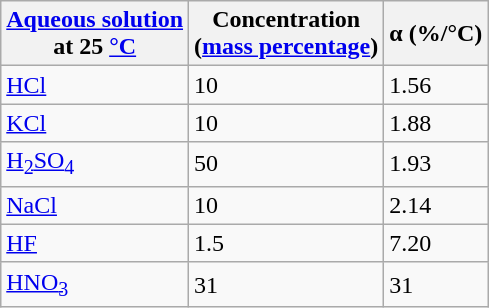<table class="wikitable">
<tr>
<th><a href='#'>Aqueous solution</a><br>at 25 <a href='#'>°C</a></th>
<th>Concentration<br>(<a href='#'>mass percentage</a>)</th>
<th>α (%/°C)</th>
</tr>
<tr>
<td><a href='#'>HCl</a></td>
<td>10</td>
<td>1.56</td>
</tr>
<tr>
<td><a href='#'>KCl</a></td>
<td>10</td>
<td>1.88</td>
</tr>
<tr>
<td><a href='#'>H<sub>2</sub>SO<sub>4</sub></a></td>
<td>50</td>
<td>1.93</td>
</tr>
<tr>
<td><a href='#'>NaCl</a></td>
<td>10</td>
<td>2.14</td>
</tr>
<tr>
<td><a href='#'>HF</a></td>
<td>1.5</td>
<td>7.20</td>
</tr>
<tr>
<td><a href='#'>HNO<sub>3</sub></a></td>
<td>31</td>
<td>31</td>
</tr>
</table>
